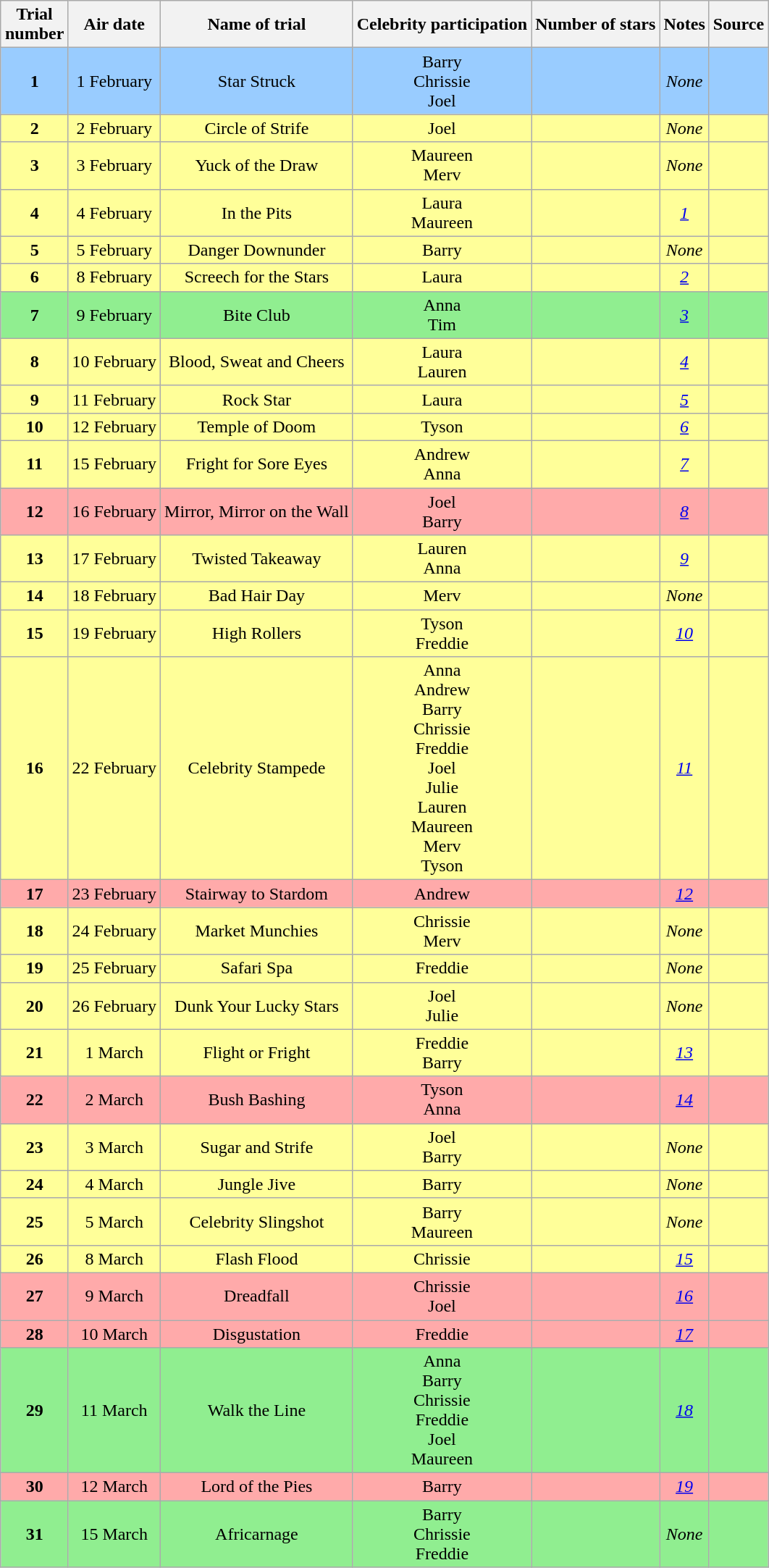<table class="wikitable" style="margin:auto; text-align:center;">
<tr>
<th scope="col">Trial<br>number</th>
<th scope="col">Air date</th>
<th scope="col">Name of trial</th>
<th scope="col">Celebrity participation</th>
<th scope="col">Number of stars</th>
<th scope="col">Notes</th>
<th scope="col">Source</th>
</tr>
<tr style="background:#99CCFF;">
<td><strong>1</strong></td>
<td>1 February</td>
<td>Star Struck</td>
<td>Barry<br>Chrissie<br>Joel</td>
<td></td>
<td><em>None</em></td>
<td></td>
</tr>
<tr bgcolor=#FFFF99>
<td><strong>2</strong></td>
<td>2 February</td>
<td>Circle of Strife</td>
<td>Joel</td>
<td></td>
<td><em>None</em></td>
<td></td>
</tr>
<tr bgcolor=#FFFF99>
<td><strong>3</strong></td>
<td>3 February</td>
<td>Yuck of the Draw</td>
<td>Maureen<br>Merv</td>
<td></td>
<td><em>None</em></td>
<td></td>
</tr>
<tr bgcolor=#FFFF99>
<td><strong>4</strong></td>
<td>4 February</td>
<td>In the Pits</td>
<td>Laura<br>Maureen</td>
<td></td>
<td><em><cite><a href='#'>1</a></cite></em></td>
<td></td>
</tr>
<tr bgcolor=#FFFF99>
<td><strong>5</strong></td>
<td>5 February</td>
<td>Danger Downunder</td>
<td>Barry</td>
<td></td>
<td><em>None</em></td>
<td></td>
</tr>
<tr bgcolor=#FFFF99>
<td><strong>6</strong></td>
<td>8 February</td>
<td>Screech for the Stars</td>
<td>Laura</td>
<td></td>
<td><em><cite><a href='#'>2</a></cite></em></td>
<td></td>
</tr>
<tr style="background:lightgreen;">
<td><strong>7</strong></td>
<td>9 February</td>
<td>Bite Club</td>
<td>Anna<br>Tim</td>
<td></td>
<td><em><cite><a href='#'>3</a></cite></em></td>
<td></td>
</tr>
<tr bgcolor=#FFFF99>
<td><strong>8</strong></td>
<td>10 February</td>
<td>Blood, Sweat and Cheers</td>
<td>Laura<br>Lauren</td>
<td></td>
<td><em><cite><a href='#'>4</a></cite></em></td>
<td></td>
</tr>
<tr bgcolor=#FFFF99>
<td><strong>9</strong></td>
<td>11 February</td>
<td>Rock Star</td>
<td>Laura</td>
<td></td>
<td><em><cite><a href='#'>5</a></cite></em></td>
<td></td>
</tr>
<tr bgcolor=#FFFF99>
<td><strong>10</strong></td>
<td>12 February</td>
<td>Temple of Doom</td>
<td>Tyson</td>
<td></td>
<td><em><cite><a href='#'>6</a></cite></em></td>
<td></td>
</tr>
<tr bgcolor=#FFFF99>
<td><strong>11</strong></td>
<td>15 February</td>
<td>Fright for Sore Eyes</td>
<td>Andrew <br>Anna</td>
<td></td>
<td><em><cite><a href='#'>7</a></cite></em></td>
<td></td>
</tr>
<tr bgcolor=#ffaaaa>
<td><strong>12</strong></td>
<td>16 February</td>
<td>Mirror, Mirror on the Wall</td>
<td>Joel <br>Barry</td>
<td></td>
<td><em><cite><a href='#'>8</a></cite></em></td>
<td></td>
</tr>
<tr bgcolor=FFFF99>
<td><strong>13</strong></td>
<td>17 February</td>
<td>Twisted Takeaway</td>
<td>Lauren <br>Anna</td>
<td></td>
<td><em><cite><a href='#'>9</a></cite></em></td>
<td></td>
</tr>
<tr bgcolor=#FFFF99>
<td><strong>14</strong></td>
<td>18 February</td>
<td>Bad Hair Day</td>
<td>Merv</td>
<td></td>
<td><em>None</em></td>
<td></td>
</tr>
<tr bgcolor=#FFFF99>
<td><strong>15</strong></td>
<td>19 February</td>
<td>High Rollers</td>
<td>Tyson<br>Freddie</td>
<td></td>
<td><em><cite><a href='#'>10</a></cite></em></td>
<td></td>
</tr>
<tr bgcolor=#FFFF99>
<td><strong>16</strong></td>
<td>22 February</td>
<td>Celebrity Stampede</td>
<td>Anna<br>Andrew<br>Barry<br>Chrissie<br>Freddie<br>Joel<br>Julie<br>Lauren<br>Maureen<br>Merv<br>Tyson</td>
<td></td>
<td><em><cite><a href='#'>11</a></cite></em></td>
<td></td>
</tr>
<tr bgcolor=#ffaaaa>
<td><strong>17</strong></td>
<td>23 February</td>
<td>Stairway to Stardom</td>
<td>Andrew</td>
<td></td>
<td><em><cite><a href='#'>12</a></cite></em></td>
<td></td>
</tr>
<tr bgcolor=#FFFF99>
<td><strong>18</strong></td>
<td>24 February</td>
<td>Market Munchies</td>
<td>Chrissie<br>Merv</td>
<td></td>
<td><em>None</em></td>
<td></td>
</tr>
<tr bgcolor=#FFFF99>
<td><strong>19</strong></td>
<td>25 February</td>
<td>Safari Spa</td>
<td>Freddie</td>
<td></td>
<td><em>None</em></td>
<td></td>
</tr>
<tr bgcolor=#FFFF99>
<td><strong>20</strong></td>
<td>26 February</td>
<td>Dunk Your Lucky Stars</td>
<td>Joel<br>Julie</td>
<td></td>
<td><em>None</em></td>
<td></td>
</tr>
<tr bgcolor=#FFFF99>
<td><strong>21</strong></td>
<td>1 March</td>
<td>Flight or Fright</td>
<td>Freddie<br>Barry</td>
<td></td>
<td><em><cite><a href='#'>13</a></cite></em></td>
<td></td>
</tr>
<tr bgcolor=#ffaaaa>
<td><strong>22</strong></td>
<td>2 March</td>
<td>Bush Bashing</td>
<td>Tyson<br>Anna</td>
<td></td>
<td><em><cite><a href='#'>14</a></cite></em></td>
<td></td>
</tr>
<tr bgcolor=#FFFF99>
<td><strong>23</strong></td>
<td>3 March</td>
<td>Sugar and Strife</td>
<td>Joel<br>Barry</td>
<td></td>
<td><em>None</em></td>
<td></td>
</tr>
<tr bgcolor=#FFFF99>
<td><strong>24</strong></td>
<td>4 March</td>
<td>Jungle Jive</td>
<td>Barry</td>
<td></td>
<td><em>None</em></td>
<td></td>
</tr>
<tr bgcolor=#FFFF99>
<td><strong>25</strong></td>
<td>5 March</td>
<td>Celebrity Slingshot</td>
<td>Barry<br>Maureen</td>
<td></td>
<td><em>None</em></td>
<td></td>
</tr>
<tr bgcolor=#FFFF99>
<td><strong>26</strong></td>
<td>8 March</td>
<td>Flash Flood</td>
<td>Chrissie</td>
<td></td>
<td><em><cite><a href='#'>15</a></cite></em></td>
<td></td>
</tr>
<tr bgcolor=#ffaaaa>
<td><strong>27</strong></td>
<td>9 March</td>
<td>Dreadfall</td>
<td>Chrissie<br>Joel</td>
<td></td>
<td><em><cite><a href='#'>16</a></cite></em></td>
<td></td>
</tr>
<tr bgcolor=#ffaaaa>
<td><strong>28</strong></td>
<td>10 March</td>
<td>Disgustation</td>
<td>Freddie</td>
<td></td>
<td><em><cite><a href='#'>17</a></cite></em></td>
<td></td>
</tr>
<tr bgcolor=lightgreen>
<td><strong>29</strong></td>
<td>11 March</td>
<td>Walk the Line</td>
<td>Anna<br>Barry<br>Chrissie<br>Freddie<br>Joel<br>Maureen</td>
<td></td>
<td><em><cite><a href='#'>18</a></cite></em></td>
<td></td>
</tr>
<tr bgcolor=#ffaaaa>
<td><strong>30</strong></td>
<td>12 March</td>
<td>Lord of the Pies</td>
<td>Barry</td>
<td></td>
<td><em><cite><a href='#'>19</a></cite></em></td>
<td></td>
</tr>
<tr bgcolor=lightgreen>
<td><strong>31</strong></td>
<td>15 March</td>
<td>Africarnage</td>
<td>Barry<br>Chrissie<br>Freddie</td>
<td></td>
<td><em>None</em></td>
<td></td>
</tr>
</table>
